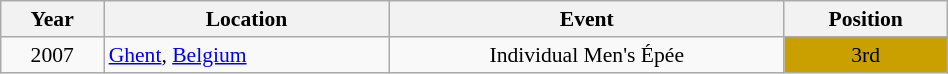<table class="wikitable" width="50%" style="font-size:90%; text-align:center;">
<tr>
<th>Year</th>
<th>Location</th>
<th>Event</th>
<th>Position</th>
</tr>
<tr>
<td>2007</td>
<td rowspan="1" align="left"> <a href='#'>Ghent</a>, <a href='#'>Belgium</a></td>
<td>Individual Men's Épée</td>
<td bgcolor="caramel">3rd</td>
</tr>
</table>
